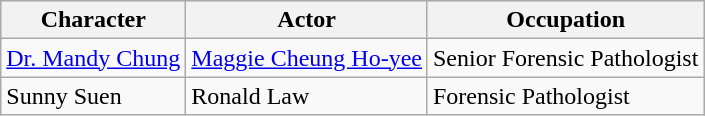<table class="wikitable">
<tr style="background:#e0e0e0;">
<th>Character</th>
<th>Actor</th>
<th>Occupation</th>
</tr>
<tr style="background:#f9f9f9;">
<td><a href='#'>Dr. Mandy Chung</a></td>
<td><a href='#'>Maggie Cheung Ho-yee</a></td>
<td>Senior Forensic Pathologist</td>
</tr>
<tr style="background:#f9f9f9;">
<td>Sunny Suen</td>
<td>Ronald Law</td>
<td>Forensic Pathologist</td>
</tr>
</table>
